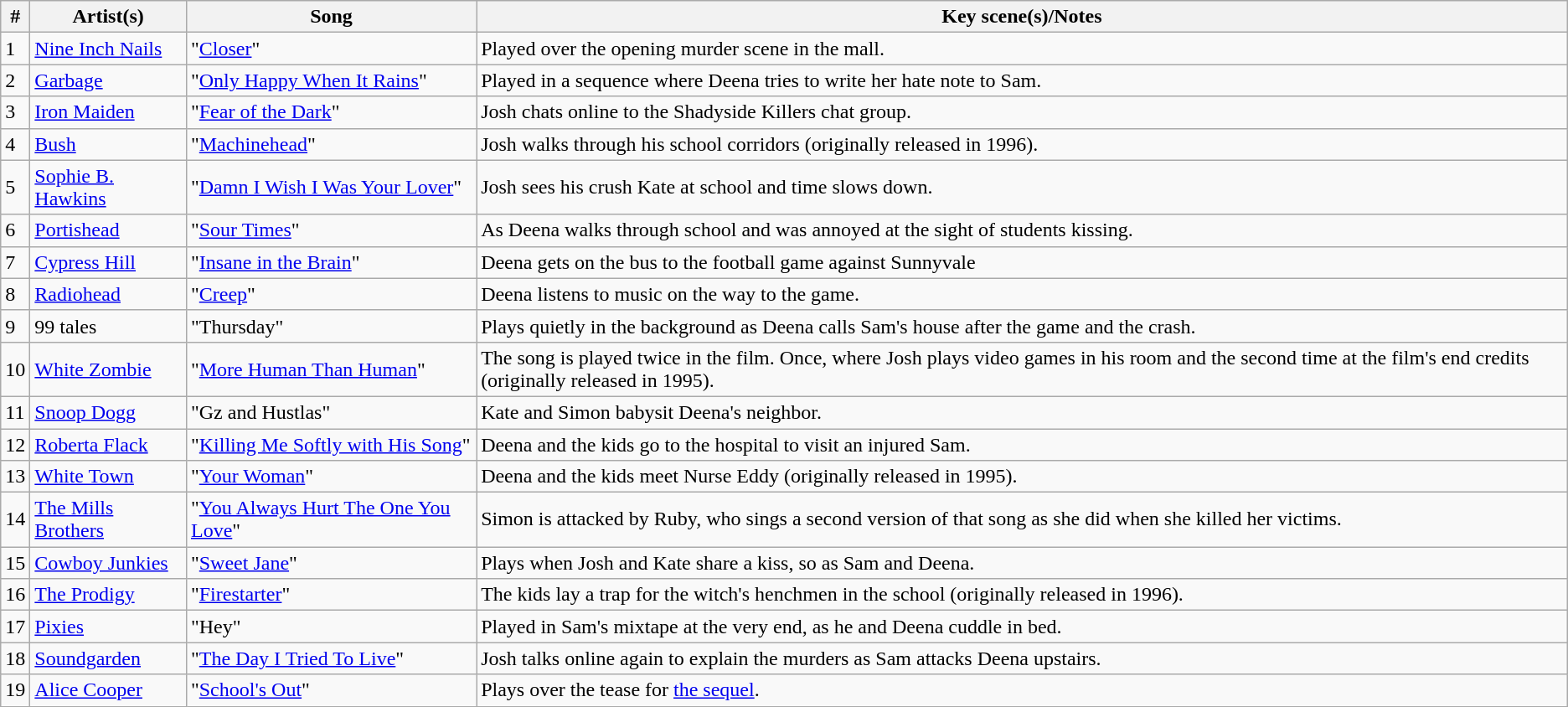<table class="wikitable">
<tr>
<th scope="col">#</th>
<th scope="col">Artist(s)</th>
<th scope="col">Song</th>
<th scope="col">Key scene(s)/Notes</th>
</tr>
<tr>
<td>1</td>
<td><a href='#'>Nine Inch Nails</a></td>
<td>"<a href='#'>Closer</a>"</td>
<td>Played over the opening murder scene in the mall.</td>
</tr>
<tr>
<td>2</td>
<td><a href='#'>Garbage</a></td>
<td>"<a href='#'>Only Happy When It Rains</a>"</td>
<td>Played in a sequence where Deena tries to write her hate note to Sam.</td>
</tr>
<tr>
<td>3</td>
<td><a href='#'>Iron Maiden</a></td>
<td>"<a href='#'>Fear of the Dark</a>"</td>
<td>Josh chats online to the Shadyside Killers chat group.</td>
</tr>
<tr>
<td>4</td>
<td><a href='#'>Bush</a></td>
<td>"<a href='#'>Machinehead</a>"</td>
<td>Josh walks through his school corridors (originally released in 1996).</td>
</tr>
<tr>
<td>5</td>
<td><a href='#'>Sophie B. Hawkins</a></td>
<td>"<a href='#'>Damn I Wish I Was Your Lover</a>"</td>
<td>Josh sees his crush Kate at school and time slows down.</td>
</tr>
<tr>
<td>6</td>
<td><a href='#'>Portishead</a></td>
<td>"<a href='#'>Sour Times</a>"</td>
<td>As Deena walks through school and was annoyed at the sight of students kissing.</td>
</tr>
<tr>
<td>7</td>
<td><a href='#'>Cypress Hill</a></td>
<td>"<a href='#'>Insane in the Brain</a>"</td>
<td>Deena gets on the bus to the football game against Sunnyvale</td>
</tr>
<tr>
<td>8</td>
<td><a href='#'>Radiohead</a></td>
<td>"<a href='#'>Creep</a>"</td>
<td>Deena listens to music on the way to the game.</td>
</tr>
<tr>
<td>9</td>
<td>99 tales</td>
<td>"Thursday"</td>
<td>Plays quietly in the background as Deena calls Sam's house after the game and the crash.</td>
</tr>
<tr>
<td>10</td>
<td><a href='#'>White Zombie</a></td>
<td>"<a href='#'>More Human Than Human</a>"</td>
<td>The song is played twice in the film. Once, where Josh plays video games in his room and the second time at the film's end credits (originally released in 1995).</td>
</tr>
<tr>
<td>11</td>
<td><a href='#'>Snoop Dogg</a></td>
<td>"Gz and Hustlas"</td>
<td>Kate and Simon babysit Deena's neighbor.</td>
</tr>
<tr>
<td>12</td>
<td><a href='#'>Roberta Flack</a></td>
<td>"<a href='#'>Killing Me Softly with His Song</a>"</td>
<td>Deena and the kids go to the hospital to visit an injured Sam.</td>
</tr>
<tr>
<td>13</td>
<td><a href='#'>White Town</a></td>
<td>"<a href='#'>Your Woman</a>"</td>
<td>Deena and the kids meet Nurse Eddy (originally released in 1995).</td>
</tr>
<tr>
<td>14</td>
<td><a href='#'>The Mills Brothers</a></td>
<td>"<a href='#'>You Always Hurt The One You Love</a>"</td>
<td>Simon is attacked by Ruby, who sings a second version of that song as she did when she killed her victims.</td>
</tr>
<tr>
<td>15</td>
<td><a href='#'>Cowboy Junkies</a></td>
<td>"<a href='#'>Sweet Jane</a>"</td>
<td>Plays when Josh and Kate share a kiss, so as Sam and Deena.</td>
</tr>
<tr>
<td>16</td>
<td><a href='#'>The Prodigy</a></td>
<td>"<a href='#'>Firestarter</a>"</td>
<td>The kids lay a trap for the witch's henchmen in the school (originally released in 1996).</td>
</tr>
<tr>
<td>17</td>
<td><a href='#'>Pixies</a></td>
<td>"Hey"</td>
<td>Played in Sam's mixtape at the very end, as he and Deena cuddle in bed.</td>
</tr>
<tr>
<td>18</td>
<td><a href='#'>Soundgarden</a></td>
<td>"<a href='#'>The Day I Tried To Live</a>"</td>
<td>Josh talks online again to explain the murders as Sam attacks Deena upstairs.</td>
</tr>
<tr>
<td>19</td>
<td><a href='#'>Alice Cooper</a></td>
<td>"<a href='#'>School's Out</a>"</td>
<td>Plays over the tease for <a href='#'>the sequel</a>.</td>
</tr>
</table>
